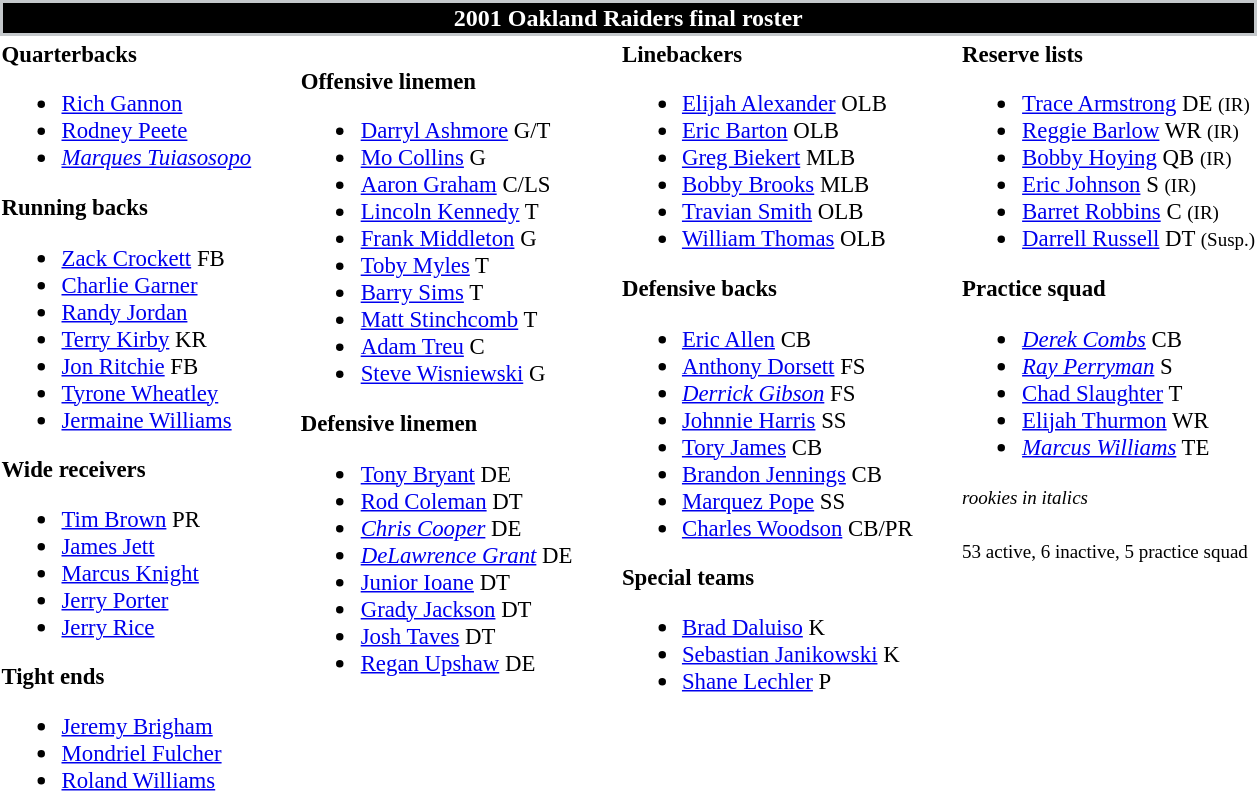<table class="toccolours" style="text-align: left;">
<tr>
<th colspan="7" style="background-color: black; color: white; border: 2px solid #C4C8CB; text-align: center;">2001 Oakland Raiders final roster</th>
</tr>
<tr>
<td style="font-size: 95%;" valign="top"><strong>Quarterbacks</strong><br><ul><li> <a href='#'>Rich Gannon</a></li><li> <a href='#'>Rodney Peete</a></li><li> <em><a href='#'>Marques Tuiasosopo</a></em></li></ul><strong>Running backs</strong><ul><li> <a href='#'>Zack Crockett</a> FB</li><li> <a href='#'>Charlie Garner</a></li><li> <a href='#'>Randy Jordan</a></li><li> <a href='#'>Terry Kirby</a> KR</li><li> <a href='#'>Jon Ritchie</a> FB</li><li> <a href='#'>Tyrone Wheatley</a></li><li> <a href='#'>Jermaine Williams</a></li></ul><strong>Wide receivers</strong><ul><li> <a href='#'>Tim Brown</a> PR</li><li> <a href='#'>James Jett</a></li><li> <a href='#'>Marcus Knight</a></li><li> <a href='#'>Jerry Porter</a></li><li> <a href='#'>Jerry Rice</a></li></ul><strong>Tight ends</strong><ul><li> <a href='#'>Jeremy Brigham</a></li><li> <a href='#'>Mondriel Fulcher</a></li><li> <a href='#'>Roland Williams</a></li></ul></td>
<td style="width: 25px;"></td>
<td style="font-size: 95%;" valign="top"><br><strong>Offensive linemen</strong><ul><li> <a href='#'>Darryl Ashmore</a> G/T</li><li> <a href='#'>Mo Collins</a> G</li><li> <a href='#'>Aaron Graham</a> C/LS</li><li> <a href='#'>Lincoln Kennedy</a> T</li><li> <a href='#'>Frank Middleton</a> G</li><li> <a href='#'>Toby Myles</a> T</li><li> <a href='#'>Barry Sims</a> T</li><li> <a href='#'>Matt Stinchcomb</a> T</li><li> <a href='#'>Adam Treu</a> C</li><li> <a href='#'>Steve Wisniewski</a> G</li></ul><strong>Defensive linemen</strong><ul><li> <a href='#'>Tony Bryant</a> DE</li><li> <a href='#'>Rod Coleman</a> DT</li><li> <em><a href='#'>Chris Cooper</a></em> DE</li><li> <em><a href='#'>DeLawrence Grant</a></em> DE</li><li> <a href='#'>Junior Ioane</a> DT</li><li> <a href='#'>Grady Jackson</a> DT</li><li> <a href='#'>Josh Taves</a> DT</li><li> <a href='#'>Regan Upshaw</a> DE</li></ul></td>
<td style="width: 25px;"></td>
<td style="font-size: 95%;" valign="top"><strong>Linebackers</strong><br><ul><li> <a href='#'>Elijah Alexander</a> OLB</li><li> <a href='#'>Eric Barton</a> OLB</li><li> <a href='#'>Greg Biekert</a> MLB</li><li> <a href='#'>Bobby Brooks</a> MLB</li><li> <a href='#'>Travian Smith</a> OLB</li><li> <a href='#'>William Thomas</a> OLB</li></ul><strong>Defensive backs</strong><ul><li> <a href='#'>Eric Allen</a> CB</li><li> <a href='#'>Anthony Dorsett</a> FS</li><li> <em><a href='#'>Derrick Gibson</a></em> FS</li><li> <a href='#'>Johnnie Harris</a> SS</li><li> <a href='#'>Tory James</a> CB</li><li> <a href='#'>Brandon Jennings</a> CB</li><li> <a href='#'>Marquez Pope</a> SS</li><li> <a href='#'>Charles Woodson</a> CB/PR</li></ul><strong>Special teams</strong><ul><li> <a href='#'>Brad Daluiso</a> K</li><li> <a href='#'>Sebastian Janikowski</a> K</li><li> <a href='#'>Shane Lechler</a> P</li></ul></td>
<td style="width: 25px;"></td>
<td style="font-size: 95%;" valign="top"><strong>Reserve lists</strong><br><ul><li> <a href='#'>Trace Armstrong</a> DE <small>(IR)</small> </li><li> <a href='#'>Reggie Barlow</a> WR <small>(IR)</small> </li><li> <a href='#'>Bobby Hoying</a> QB <small>(IR)</small> </li><li> <a href='#'>Eric Johnson</a> S <small>(IR)</small> </li><li> <a href='#'>Barret Robbins</a> C <small>(IR)</small> </li><li> <a href='#'>Darrell Russell</a> DT <small>(Susp.)</small> </li></ul><strong>Practice squad</strong><ul><li> <em><a href='#'>Derek Combs</a></em> CB</li><li> <em><a href='#'>Ray Perryman</a></em> S</li><li> <a href='#'>Chad Slaughter</a> T</li><li> <a href='#'>Elijah Thurmon</a> WR</li><li> <em><a href='#'>Marcus Williams</a></em> TE</li></ul><small><em>rookies in italics</em><br></small><br><small>53 active, 6 inactive, 5 practice squad</small></td>
</tr>
<tr>
</tr>
</table>
